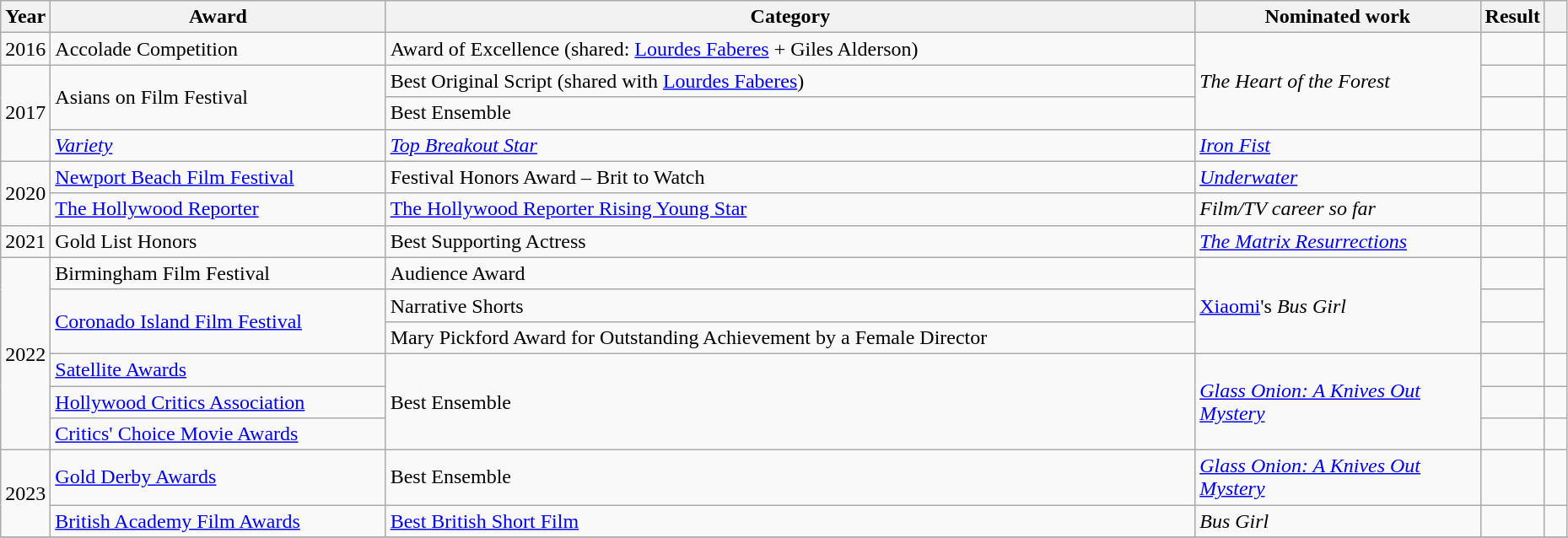<table width="98%" class="wikitable">
<tr>
<th width="10">Year</th>
<th width="260">Award</th>
<th width="640">Category</th>
<th width="220">Nominated work</th>
<th width="30">Result</th>
<th width="10"></th>
</tr>
<tr>
<td>2016</td>
<td>Accolade Competition</td>
<td>Award of Excellence (shared: <a href='#'>Lourdes Faberes</a> + Giles Alderson)</td>
<td rowspan="3"><em>The Heart of the Forest</em></td>
<td></td>
<td></td>
</tr>
<tr>
<td rowspan="3">2017</td>
<td rowspan="2">Asians on Film Festival</td>
<td>Best Original Script (shared with <a href='#'>Lourdes Faberes</a>)</td>
<td></td>
<td></td>
</tr>
<tr>
<td>Best Ensemble</td>
<td></td>
<td></td>
</tr>
<tr>
<td><em><a href='#'>Variety</a></em></td>
<td><em><a href='#'>Top Breakout Star</a></em></td>
<td><em><a href='#'>Iron Fist</a></em></td>
<td></td>
<td></td>
</tr>
<tr>
<td rowspan="2">2020</td>
<td><a href='#'>Newport Beach Film Festival</a></td>
<td>Festival Honors Award – Brit to Watch</td>
<td><em><a href='#'>Underwater</a></em></td>
<td></td>
<td></td>
</tr>
<tr>
<td><a href='#'>The Hollywood Reporter</a></td>
<td><a href='#'>The Hollywood Reporter Rising Young Star</a></td>
<td><em>Film/TV career so far</em></td>
<td></td>
<td></td>
</tr>
<tr>
<td>2021</td>
<td>Gold List Honors</td>
<td>Best Supporting Actress</td>
<td><em><a href='#'>The Matrix Resurrections</a></em></td>
<td></td>
<td></td>
</tr>
<tr>
<td rowspan="6">2022</td>
<td>Birmingham Film Festival</td>
<td>Audience Award</td>
<td rowspan="3"><a href='#'>Xiaomi</a>'s <em>Bus Girl</em></td>
<td></td>
<td rowspan="3"></td>
</tr>
<tr>
<td rowspan="2"><a href='#'>Coronado Island Film Festival</a></td>
<td>Narrative Shorts</td>
<td></td>
</tr>
<tr>
<td>Mary Pickford Award for Outstanding Achievement by a Female Director</td>
<td></td>
</tr>
<tr>
<td><a href='#'>Satellite Awards</a></td>
<td rowspan="3">Best Ensemble</td>
<td rowspan="3"><em><a href='#'>Glass Onion: A Knives Out Mystery</a></em></td>
<td></td>
<td></td>
</tr>
<tr>
<td><a href='#'>Hollywood Critics Association</a></td>
<td></td>
<td></td>
</tr>
<tr>
<td><a href='#'>Critics' Choice Movie Awards</a></td>
<td></td>
<td></td>
</tr>
<tr>
<td rowspan="2">2023</td>
<td><a href='#'>Gold Derby Awards</a></td>
<td>Best Ensemble</td>
<td><em><a href='#'>Glass Onion: A Knives Out Mystery</a></em></td>
<td></td>
<td></td>
</tr>
<tr>
<td><a href='#'>British Academy Film Awards</a></td>
<td><a href='#'>Best British Short Film</a></td>
<td><em>Bus Girl</em></td>
<td></td>
<td></td>
</tr>
<tr>
</tr>
</table>
